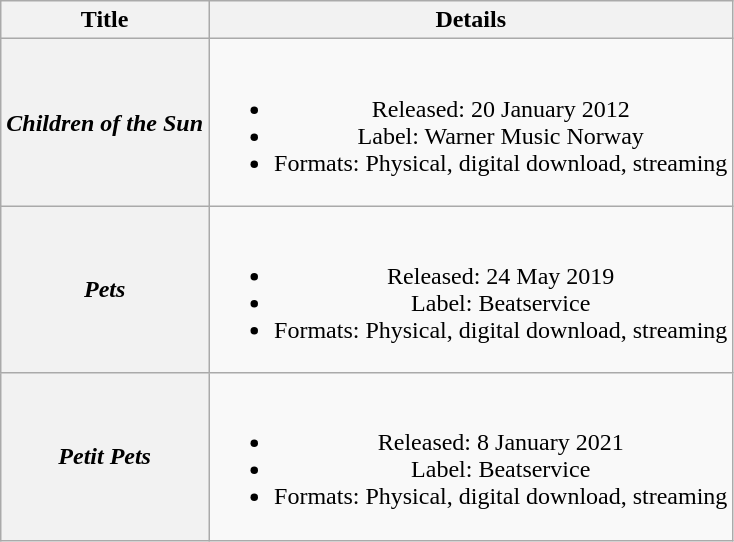<table class="wikitable plainrowheaders" style="text-align:center;">
<tr>
<th scope="col">Title</th>
<th scope="col">Details</th>
</tr>
<tr>
<th scope="row"><em>Children of the Sun</em></th>
<td><br><ul><li>Released: 20 January 2012</li><li>Label: Warner Music Norway</li><li>Formats: Physical, digital download, streaming</li></ul></td>
</tr>
<tr>
<th scope="row"><em>Pets</em><br></th>
<td><br><ul><li>Released: 24 May 2019</li><li>Label: Beatservice</li><li>Formats: Physical, digital download, streaming</li></ul></td>
</tr>
<tr>
<th scope="row"><em>Petit Pets</em><br></th>
<td><br><ul><li>Released: 8 January 2021</li><li>Label: Beatservice</li><li>Formats: Physical, digital download, streaming</li></ul></td>
</tr>
</table>
